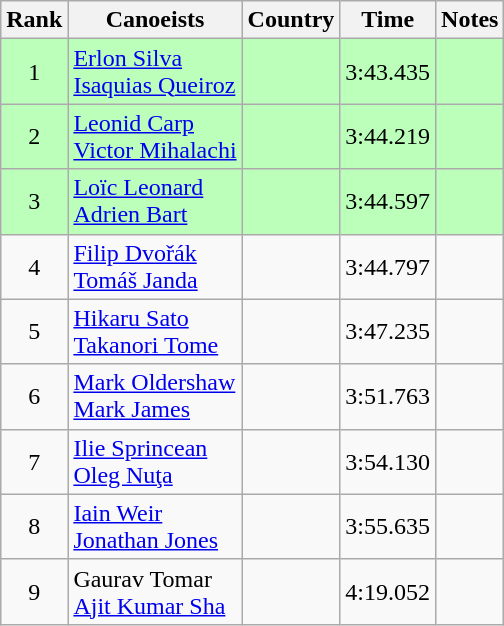<table class="wikitable" style="text-align:center">
<tr>
<th>Rank</th>
<th>Canoeists</th>
<th>Country</th>
<th>Time</th>
<th>Notes</th>
</tr>
<tr bgcolor=bbffbb>
<td>1</td>
<td align="left"><a href='#'>Erlon Silva</a><br><a href='#'>Isaquias Queiroz</a></td>
<td align="left"></td>
<td>3:43.435</td>
<td></td>
</tr>
<tr bgcolor=bbffbb>
<td>2</td>
<td align="left"><a href='#'>Leonid Carp</a><br><a href='#'>Victor Mihalachi</a></td>
<td align="left"></td>
<td>3:44.219</td>
<td></td>
</tr>
<tr bgcolor=bbffbb>
<td>3</td>
<td align="left"><a href='#'>Loïc Leonard</a><br><a href='#'>Adrien Bart</a></td>
<td align="left"></td>
<td>3:44.597</td>
<td></td>
</tr>
<tr>
<td>4</td>
<td align="left"><a href='#'>Filip Dvořák</a><br><a href='#'>Tomáš Janda</a></td>
<td align="left"></td>
<td>3:44.797</td>
<td></td>
</tr>
<tr>
<td>5</td>
<td align="left"><a href='#'>Hikaru Sato</a><br><a href='#'>Takanori Tome</a></td>
<td align="left"></td>
<td>3:47.235</td>
<td></td>
</tr>
<tr>
<td>6</td>
<td align="left"><a href='#'>Mark Oldershaw</a><br><a href='#'>Mark James</a></td>
<td align="left"></td>
<td>3:51.763</td>
<td></td>
</tr>
<tr>
<td>7</td>
<td align="left"><a href='#'>Ilie Sprincean</a><br><a href='#'>Oleg Nuţa</a></td>
<td align="left"></td>
<td>3:54.130</td>
<td></td>
</tr>
<tr>
<td>8</td>
<td align="left"><a href='#'>Iain Weir</a><br><a href='#'>Jonathan Jones</a></td>
<td align="left"></td>
<td>3:55.635</td>
<td></td>
</tr>
<tr>
<td>9</td>
<td align="left">Gaurav Tomar<br><a href='#'>Ajit Kumar Sha</a></td>
<td align="left"></td>
<td>4:19.052</td>
<td></td>
</tr>
</table>
